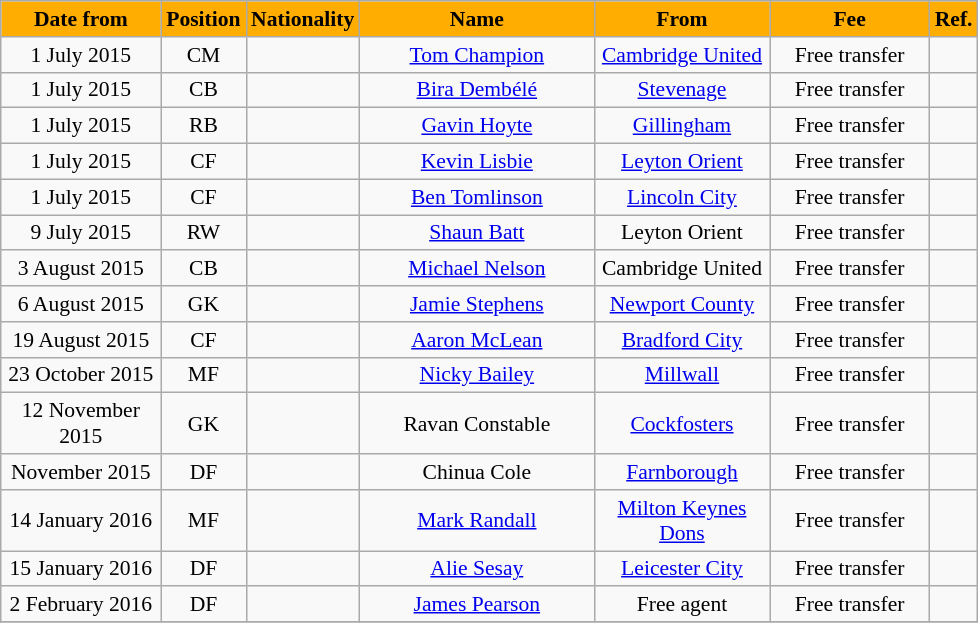<table class="wikitable"  style="text-align:center; font-size:90%; ">
<tr>
<th style="background:#FFAD00; color:black; width:100px;">Date from</th>
<th style="background:#FFAD00; color:black; width:50px;">Position</th>
<th style="background:#FFAD00; color:black; width:50px;">Nationality</th>
<th style="background:#FFAD00; color:black; width:150px;">Name</th>
<th style="background:#FFAD00; color:black; width:110px;">From</th>
<th style="background:#FFAD00; color:black; width:100px;">Fee</th>
<th style="background:#FFAD00; color:black; width:25px;">Ref.</th>
</tr>
<tr>
<td>1 July 2015</td>
<td>CM</td>
<td></td>
<td><a href='#'>Tom Champion</a></td>
<td><a href='#'>Cambridge United</a></td>
<td>Free transfer</td>
<td></td>
</tr>
<tr>
<td>1 July 2015</td>
<td>CB</td>
<td></td>
<td><a href='#'>Bira Dembélé</a></td>
<td><a href='#'>Stevenage</a></td>
<td>Free transfer</td>
<td></td>
</tr>
<tr>
<td>1 July 2015</td>
<td>RB</td>
<td></td>
<td><a href='#'>Gavin Hoyte</a></td>
<td><a href='#'>Gillingham</a></td>
<td>Free transfer</td>
<td></td>
</tr>
<tr>
<td>1 July 2015</td>
<td>CF</td>
<td></td>
<td><a href='#'>Kevin Lisbie</a></td>
<td><a href='#'>Leyton Orient</a></td>
<td>Free transfer</td>
<td></td>
</tr>
<tr>
<td>1 July 2015</td>
<td>CF</td>
<td></td>
<td><a href='#'>Ben Tomlinson</a></td>
<td><a href='#'>Lincoln City</a></td>
<td>Free transfer</td>
<td></td>
</tr>
<tr>
<td>9 July 2015</td>
<td>RW</td>
<td></td>
<td><a href='#'>Shaun Batt</a></td>
<td>Leyton Orient</td>
<td>Free transfer</td>
<td></td>
</tr>
<tr>
<td>3 August 2015</td>
<td>CB</td>
<td></td>
<td><a href='#'>Michael Nelson</a></td>
<td>Cambridge United</td>
<td>Free transfer</td>
<td></td>
</tr>
<tr>
<td>6 August 2015</td>
<td>GK</td>
<td></td>
<td><a href='#'>Jamie Stephens</a></td>
<td><a href='#'>Newport County</a></td>
<td>Free transfer</td>
<td></td>
</tr>
<tr>
<td>19 August 2015</td>
<td>CF</td>
<td></td>
<td><a href='#'>Aaron McLean</a></td>
<td><a href='#'>Bradford City</a></td>
<td>Free transfer</td>
<td></td>
</tr>
<tr>
<td>23 October 2015</td>
<td>MF</td>
<td></td>
<td><a href='#'>Nicky Bailey</a></td>
<td><a href='#'>Millwall</a></td>
<td>Free transfer</td>
<td></td>
</tr>
<tr>
<td>12 November 2015</td>
<td>GK</td>
<td></td>
<td>Ravan Constable</td>
<td><a href='#'>Cockfosters</a></td>
<td>Free transfer</td>
<td></td>
</tr>
<tr>
<td>November 2015</td>
<td>DF</td>
<td></td>
<td>Chinua Cole</td>
<td><a href='#'>Farnborough</a></td>
<td>Free transfer</td>
<td></td>
</tr>
<tr>
<td>14 January 2016</td>
<td>MF</td>
<td></td>
<td><a href='#'>Mark Randall</a></td>
<td><a href='#'>Milton Keynes Dons</a></td>
<td>Free transfer</td>
<td></td>
</tr>
<tr>
<td>15 January 2016</td>
<td>DF</td>
<td></td>
<td><a href='#'>Alie Sesay</a></td>
<td><a href='#'>Leicester City</a></td>
<td>Free transfer</td>
<td></td>
</tr>
<tr>
<td>2 February 2016</td>
<td>DF</td>
<td></td>
<td><a href='#'>James Pearson</a></td>
<td>Free agent</td>
<td>Free transfer</td>
<td></td>
</tr>
<tr>
</tr>
</table>
